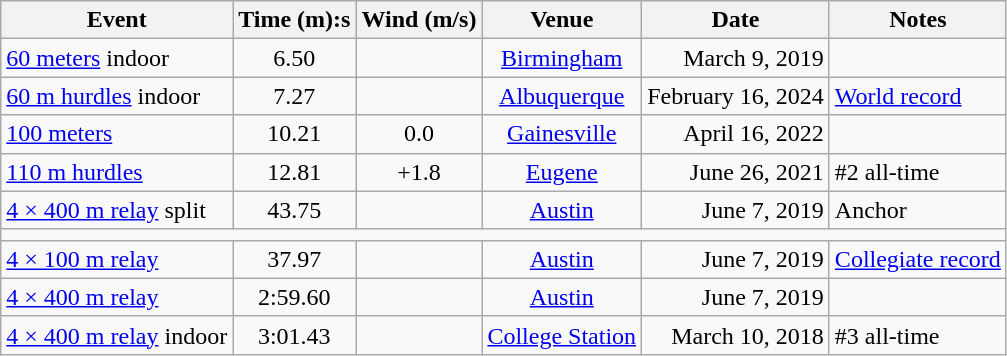<table class=wikitable>
<tr>
<th>Event</th>
<th>Time (m):s</th>
<th>Wind (m/s)</th>
<th>Venue</th>
<th>Date</th>
<th>Notes</th>
</tr>
<tr>
<td><a href='#'>60 meters</a> indoor</td>
<td align=center>6.50</td>
<td></td>
<td align=center><a href='#'>Birmingham</a></td>
<td align=right>March 9, 2019</td>
<td></td>
</tr>
<tr>
<td><a href='#'>60 m hurdles</a> indoor</td>
<td align=center>7.27</td>
<td></td>
<td align=center><a href='#'>Albuquerque</a></td>
<td align=right>February 16, 2024</td>
<td><a href='#'>World record</a></td>
</tr>
<tr>
<td><a href='#'>100 meters</a></td>
<td align=center>10.21</td>
<td align=center>0.0</td>
<td align=center><a href='#'>Gainesville</a></td>
<td align=right>April 16, 2022</td>
<td></td>
</tr>
<tr>
<td><a href='#'>110 m hurdles</a></td>
<td align=center>12.81</td>
<td align=center>+1.8</td>
<td align=center><a href='#'>Eugene</a></td>
<td align=right>June 26, 2021</td>
<td>#2 all-time</td>
</tr>
<tr>
<td><a href='#'>4 × 400 m relay</a> split</td>
<td align=center>43.75</td>
<td></td>
<td align=center><a href='#'>Austin</a></td>
<td align=right>June 7, 2019</td>
<td>Anchor</td>
</tr>
<tr>
<td colspan=6></td>
</tr>
<tr>
<td><a href='#'>4 × 100 m relay</a></td>
<td align=center>37.97</td>
<td></td>
<td align=center><a href='#'>Austin</a></td>
<td align=right>June 7, 2019</td>
<td><a href='#'>Collegiate record</a></td>
</tr>
<tr>
<td><a href='#'>4 × 400 m relay</a></td>
<td align=center>2:59.60</td>
<td></td>
<td align=center><a href='#'>Austin</a></td>
<td align=right>June 7, 2019</td>
<td></td>
</tr>
<tr>
<td><a href='#'>4 × 400 m relay</a> indoor</td>
<td align=center>3:01.43</td>
<td></td>
<td align=center><a href='#'>College Station</a></td>
<td align=right>March 10, 2018</td>
<td>#3 all-time</td>
</tr>
</table>
